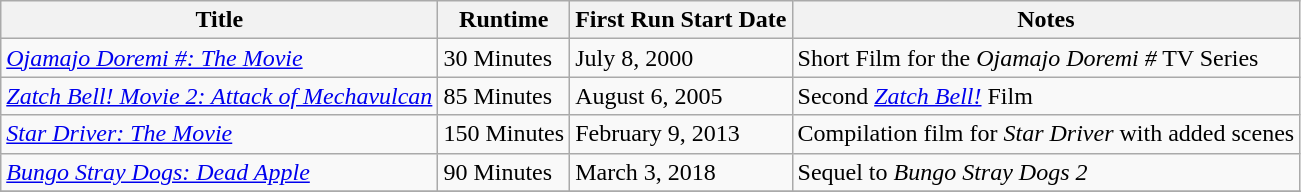<table class="wikitable">
<tr>
<th>Title</th>
<th>Runtime</th>
<th>First Run Start Date</th>
<th>Notes</th>
</tr>
<tr>
<td><em><a href='#'>Ojamajo Doremi #: The Movie</a></em></td>
<td>30 Minutes</td>
<td>July 8, 2000</td>
<td>Short Film for the <em>Ojamajo Doremi #</em> TV Series</td>
</tr>
<tr>
<td><em><a href='#'>Zatch Bell! Movie 2: Attack of Mechavulcan</a></em></td>
<td>85 Minutes</td>
<td>August 6, 2005</td>
<td>Second <em><a href='#'>Zatch Bell!</a></em> Film</td>
</tr>
<tr>
<td><em><a href='#'>Star Driver: The Movie</a></em></td>
<td>150 Minutes</td>
<td>February 9, 2013</td>
<td>Compilation film for <em>Star Driver</em> with added scenes</td>
</tr>
<tr>
<td><em><a href='#'>Bungo Stray Dogs: Dead Apple</a></em></td>
<td>90 Minutes</td>
<td>March 3, 2018</td>
<td>Sequel to <em>Bungo Stray Dogs 2</em></td>
</tr>
<tr>
</tr>
</table>
